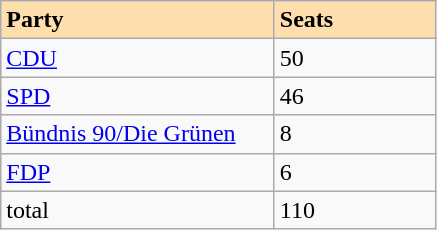<table class="wikitable">
<tr>
<th style="background:#ffdead; width:175px; text-align:left;">Party</th>
<th style="background:#ffdead; width:100px; text-align:left;">Seats</th>
</tr>
<tr>
<td><a href='#'>CDU</a></td>
<td>50</td>
</tr>
<tr>
<td><a href='#'>SPD</a></td>
<td>46</td>
</tr>
<tr>
<td><a href='#'>Bündnis 90/Die Grünen</a></td>
<td>8</td>
</tr>
<tr>
<td><a href='#'>FDP</a></td>
<td>6</td>
</tr>
<tr>
<td>total</td>
<td>110</td>
</tr>
</table>
